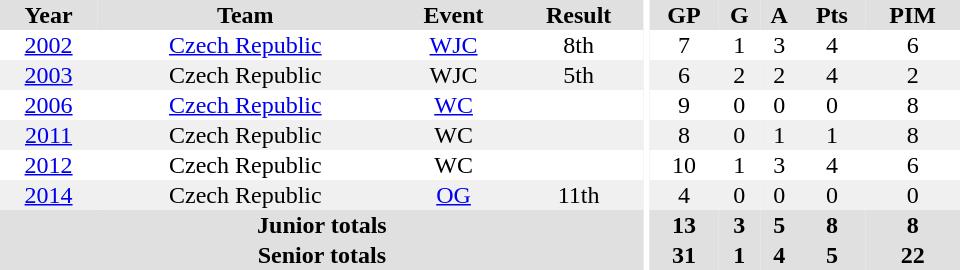<table border="0" cellpadding="1" cellspacing="0" ID="Table3" style="text-align:center; width:40em">
<tr ALIGN="center" bgcolor="#e0e0e0">
<th>Year</th>
<th>Team</th>
<th>Event</th>
<th>Result</th>
<th rowspan="99" bgcolor="#ffffff"></th>
<th>GP</th>
<th>G</th>
<th>A</th>
<th>Pts</th>
<th>PIM</th>
</tr>
<tr>
<td><a href='#'>2002</a></td>
<td><a href='#'>Czech Republic</a></td>
<td><a href='#'>WJC</a></td>
<td>8th</td>
<td>7</td>
<td>1</td>
<td>3</td>
<td>4</td>
<td>6</td>
</tr>
<tr bgcolor="#f0f0f0">
<td><a href='#'>2003</a></td>
<td>Czech Republic</td>
<td>WJC</td>
<td>5th</td>
<td>6</td>
<td>2</td>
<td>2</td>
<td>4</td>
<td>2</td>
</tr>
<tr>
<td><a href='#'>2006</a></td>
<td><a href='#'>Czech Republic</a></td>
<td><a href='#'>WC</a></td>
<td></td>
<td>9</td>
<td>0</td>
<td>0</td>
<td>0</td>
<td>8</td>
</tr>
<tr bgcolor="#f0f0f0">
<td><a href='#'>2011</a></td>
<td>Czech Republic</td>
<td>WC</td>
<td></td>
<td>8</td>
<td>0</td>
<td>1</td>
<td>1</td>
<td>8</td>
</tr>
<tr>
<td><a href='#'>2012</a></td>
<td>Czech Republic</td>
<td>WC</td>
<td></td>
<td>10</td>
<td>1</td>
<td>3</td>
<td>4</td>
<td>6</td>
</tr>
<tr bgcolor="#f0f0f0">
<td><a href='#'>2014</a></td>
<td>Czech Republic</td>
<td><a href='#'>OG</a></td>
<td>11th</td>
<td>4</td>
<td>0</td>
<td>0</td>
<td>0</td>
<td>0</td>
</tr>
<tr bgcolor="#e0e0e0">
<th colspan=4>Junior totals</th>
<th>13</th>
<th>3</th>
<th>5</th>
<th>8</th>
<th>8</th>
</tr>
<tr bgcolor="#e0e0e0">
<th colspan=4>Senior totals</th>
<th>31</th>
<th>1</th>
<th>4</th>
<th>5</th>
<th>22</th>
</tr>
</table>
